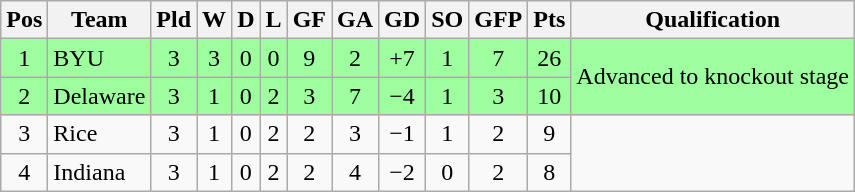<table class="wikitable" style="text-align:center">
<tr>
<th>Pos</th>
<th>Team</th>
<th>Pld</th>
<th>W</th>
<th>D</th>
<th>L</th>
<th>GF</th>
<th>GA</th>
<th>GD</th>
<th>SO</th>
<th>GFP</th>
<th>Pts</th>
<th>Qualification</th>
</tr>
<tr bgcolor="#9eff9e">
<td>1</td>
<td style="text-align:left">BYU</td>
<td>3</td>
<td>3</td>
<td>0</td>
<td>0</td>
<td>9</td>
<td>2</td>
<td>+7</td>
<td>1</td>
<td>7</td>
<td>26</td>
<td rowspan="2">Advanced to knockout stage</td>
</tr>
<tr bgcolor="#9eff9e">
<td>2</td>
<td style="text-align:left">Delaware</td>
<td>3</td>
<td>1</td>
<td>0</td>
<td>2</td>
<td>3</td>
<td>7</td>
<td>−4</td>
<td>1</td>
<td>3</td>
<td>10</td>
</tr>
<tr>
<td>3</td>
<td style="text-align:left">Rice</td>
<td>3</td>
<td>1</td>
<td>0</td>
<td>2</td>
<td>2</td>
<td>3</td>
<td>−1</td>
<td>1</td>
<td>2</td>
<td>9</td>
<td rowspan="2"></td>
</tr>
<tr>
<td>4</td>
<td style="text-align:left">Indiana</td>
<td>3</td>
<td>1</td>
<td>0</td>
<td>2</td>
<td>2</td>
<td>4</td>
<td>−2</td>
<td>0</td>
<td>2</td>
<td>8</td>
</tr>
</table>
